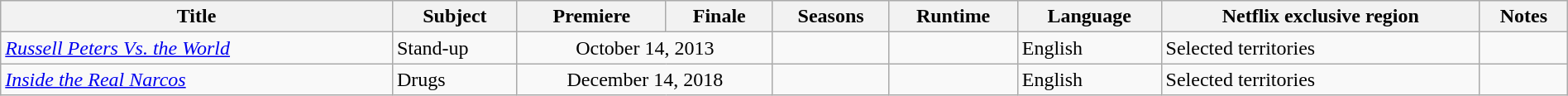<table class="wikitable sortable" style="width:100%">
<tr>
<th scope="col" style="width:25%;">Title</th>
<th>Subject</th>
<th>Premiere</th>
<th>Finale</th>
<th>Seasons</th>
<th>Runtime</th>
<th>Language</th>
<th>Netflix exclusive region</th>
<th>Notes</th>
</tr>
<tr>
<td><em><a href='#'>Russell Peters Vs. the World</a></em></td>
<td>Stand-up</td>
<td colspan="2" style="text-align:center">October 14, 2013</td>
<td></td>
<td></td>
<td>English</td>
<td>Selected territories</td>
<td></td>
</tr>
<tr>
<td><em><a href='#'>Inside the Real Narcos</a></em></td>
<td>Drugs</td>
<td colspan="2" style="text-align:center">December 14, 2018</td>
<td></td>
<td></td>
<td>English</td>
<td>Selected territories</td>
<td></td>
</tr>
</table>
